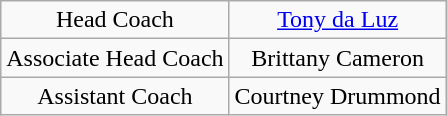<table class="wikitable" style="text-align: center;">
<tr>
<td>Head Coach</td>
<td><a href='#'>Tony da Luz</a></td>
</tr>
<tr>
<td>Associate Head Coach</td>
<td>Brittany Cameron</td>
</tr>
<tr>
<td>Assistant Coach</td>
<td>Courtney Drummond</td>
</tr>
</table>
